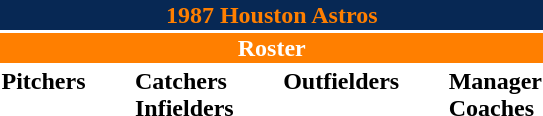<table class="toccolours" style="text-align: left;">
<tr>
<th colspan="10" style="background-color: #072854; color: #FF7F00; text-align: center;">1987 Houston Astros</th>
</tr>
<tr>
<td colspan="10" style="background-color: #FF7F00; color: white; text-align: center;"><strong>Roster</strong></td>
</tr>
<tr>
<td valign="top"><strong>Pitchers</strong><br>















</td>
<td width="25px"></td>
<td valign="top"><strong>Catchers</strong><br>




<strong>Infielders</strong>











</td>
<td width="25px"></td>
<td valign="top"><strong>Outfielders</strong><br>







</td>
<td width="25px"></td>
<td valign="top"><strong>Manager</strong><br>
<strong>Coaches</strong>




</td>
</tr>
</table>
